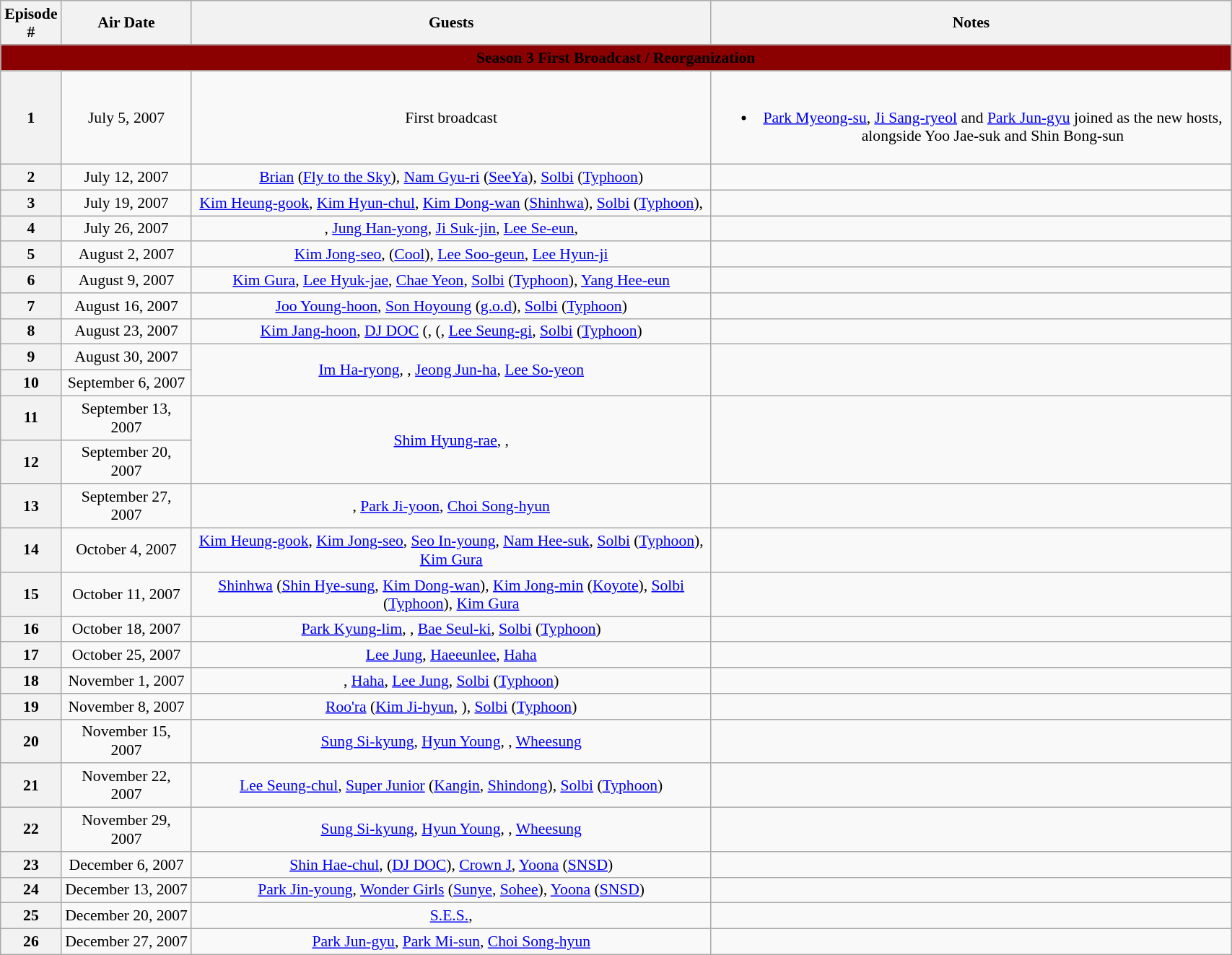<table class="wikitable" style="text-align:center; font-size:90%; width:90%;">
<tr>
<th width="1%">Episode #</th>
<th width="10%">Air Date</th>
<th width="40%">Guests</th>
<th width="40%">Notes</th>
</tr>
<tr>
<td colspan="5" style="background: darkred;text-align:center;"><span><strong>Season 3 First Broadcast / Reorganization</strong></span></td>
</tr>
<tr>
<th>1</th>
<td>July 5, 2007</td>
<td>First broadcast</td>
<td><br><ul><li><a href='#'>Park Myeong-su</a>, <a href='#'>Ji Sang-ryeol</a> and <a href='#'>Park Jun-gyu</a> joined as the new hosts, alongside Yoo Jae-suk and Shin Bong-sun</li></ul></td>
</tr>
<tr>
<th>2</th>
<td>July 12, 2007</td>
<td><a href='#'>Brian</a> (<a href='#'>Fly to the Sky</a>), <a href='#'>Nam Gyu-ri</a> (<a href='#'>SeeYa</a>), <a href='#'>Solbi</a> (<a href='#'>Typhoon</a>)</td>
<td></td>
</tr>
<tr>
<th>3</th>
<td>July 19, 2007</td>
<td><a href='#'>Kim Heung-gook</a>, <a href='#'>Kim Hyun-chul</a>, <a href='#'>Kim Dong-wan</a> (<a href='#'>Shinhwa</a>), <a href='#'>Solbi</a> (<a href='#'>Typhoon</a>), </td>
<td></td>
</tr>
<tr>
<th>4</th>
<td>July 26, 2007</td>
<td>, <a href='#'>Jung Han-yong</a>, <a href='#'>Ji Suk-jin</a>, <a href='#'>Lee Se-eun</a>, </td>
<td></td>
</tr>
<tr>
<th>5</th>
<td>August 2, 2007</td>
<td><a href='#'>Kim Jong-seo</a>,  (<a href='#'>Cool</a>), <a href='#'>Lee Soo-geun</a>, <a href='#'>Lee Hyun-ji</a></td>
<td></td>
</tr>
<tr>
<th>6</th>
<td>August 9, 2007</td>
<td><a href='#'>Kim Gura</a>, <a href='#'>Lee Hyuk-jae</a>, <a href='#'>Chae Yeon</a>, <a href='#'>Solbi</a> (<a href='#'>Typhoon</a>), <a href='#'>Yang Hee-eun</a></td>
<td></td>
</tr>
<tr>
<th>7</th>
<td>August 16, 2007</td>
<td><a href='#'>Joo Young-hoon</a>, <a href='#'>Son Hoyoung</a> (<a href='#'>g.o.d</a>), <a href='#'>Solbi</a> (<a href='#'>Typhoon</a>)</td>
<td></td>
</tr>
<tr>
<th>8</th>
<td>August 23, 2007</td>
<td><a href='#'>Kim Jang-hoon</a>, <a href='#'>DJ DOC</a> (, (, <a href='#'>Lee Seung-gi</a>, <a href='#'>Solbi</a> (<a href='#'>Typhoon</a>)</td>
<td></td>
</tr>
<tr>
<th>9</th>
<td>August 30, 2007</td>
<td rowspan=2><a href='#'>Im Ha-ryong</a>, , <a href='#'>Jeong Jun-ha</a>, <a href='#'>Lee So-yeon</a></td>
<td rowspan=2></td>
</tr>
<tr>
<th>10</th>
<td>September 6, 2007</td>
</tr>
<tr>
<th>11</th>
<td>September 13, 2007</td>
<td rowspan=2><a href='#'>Shim Hyung-rae</a>, , </td>
<td rowspan=2></td>
</tr>
<tr>
<th>12</th>
<td>September 20, 2007</td>
</tr>
<tr>
<th>13</th>
<td>September 27, 2007</td>
<td>, <a href='#'>Park Ji-yoon</a>, <a href='#'>Choi Song-hyun</a></td>
<td></td>
</tr>
<tr>
<th>14</th>
<td>October 4, 2007</td>
<td><a href='#'>Kim Heung-gook</a>, <a href='#'>Kim Jong-seo</a>, <a href='#'>Seo In-young</a>, <a href='#'>Nam Hee-suk</a>, <a href='#'>Solbi</a> (<a href='#'>Typhoon</a>), <a href='#'>Kim Gura</a></td>
<td></td>
</tr>
<tr>
<th>15</th>
<td>October 11, 2007</td>
<td><a href='#'>Shinhwa</a> (<a href='#'>Shin Hye-sung</a>, <a href='#'>Kim Dong-wan</a>), <a href='#'>Kim Jong-min</a> (<a href='#'>Koyote</a>), <a href='#'>Solbi</a> (<a href='#'>Typhoon</a>), <a href='#'>Kim Gura</a></td>
<td></td>
</tr>
<tr>
<th>16</th>
<td>October 18, 2007</td>
<td><a href='#'>Park Kyung-lim</a>, , <a href='#'>Bae Seul-ki</a>, <a href='#'>Solbi</a> (<a href='#'>Typhoon</a>)</td>
<td></td>
</tr>
<tr>
<th>17</th>
<td>October 25, 2007</td>
<td><a href='#'>Lee Jung</a>, <a href='#'>Haeeunlee</a>, <a href='#'>Haha</a></td>
<td></td>
</tr>
<tr>
<th>18</th>
<td>November 1, 2007</td>
<td>, <a href='#'>Haha</a>, <a href='#'>Lee Jung</a>, <a href='#'>Solbi</a> (<a href='#'>Typhoon</a>)</td>
<td></td>
</tr>
<tr>
<th>19</th>
<td>November 8, 2007</td>
<td><a href='#'>Roo'ra</a> (<a href='#'>Kim Ji-hyun</a>, ), <a href='#'>Solbi</a> (<a href='#'>Typhoon</a>)</td>
<td></td>
</tr>
<tr>
<th>20</th>
<td>November 15, 2007</td>
<td><a href='#'>Sung Si-kyung</a>, <a href='#'>Hyun Young</a>, , <a href='#'>Wheesung</a></td>
<td></td>
</tr>
<tr>
<th>21</th>
<td>November 22, 2007</td>
<td><a href='#'>Lee Seung-chul</a>, <a href='#'>Super Junior</a> (<a href='#'>Kangin</a>, <a href='#'>Shindong</a>), <a href='#'>Solbi</a> (<a href='#'>Typhoon</a>)</td>
<td></td>
</tr>
<tr>
<th>22</th>
<td>November 29, 2007</td>
<td><a href='#'>Sung Si-kyung</a>, <a href='#'>Hyun Young</a>, , <a href='#'>Wheesung</a></td>
<td></td>
</tr>
<tr>
<th>23</th>
<td>December 6, 2007</td>
<td><a href='#'>Shin Hae-chul</a>,  (<a href='#'>DJ DOC</a>), <a href='#'>Crown J</a>, <a href='#'>Yoona</a> (<a href='#'>SNSD</a>)</td>
<td></td>
</tr>
<tr>
<th>24</th>
<td>December 13, 2007</td>
<td><a href='#'>Park Jin-young</a>, <a href='#'>Wonder Girls</a> (<a href='#'>Sunye</a>, <a href='#'>Sohee</a>), <a href='#'>Yoona</a> (<a href='#'>SNSD</a>)</td>
</tr>
<tr>
<th>25</th>
<td>December 20, 2007</td>
<td><a href='#'>S.E.S.</a>, </td>
<td></td>
</tr>
<tr>
<th>26</th>
<td>December 27, 2007</td>
<td><a href='#'>Park Jun-gyu</a>, <a href='#'>Park Mi-sun</a>, <a href='#'>Choi Song-hyun</a></td>
<td></td>
</tr>
</table>
